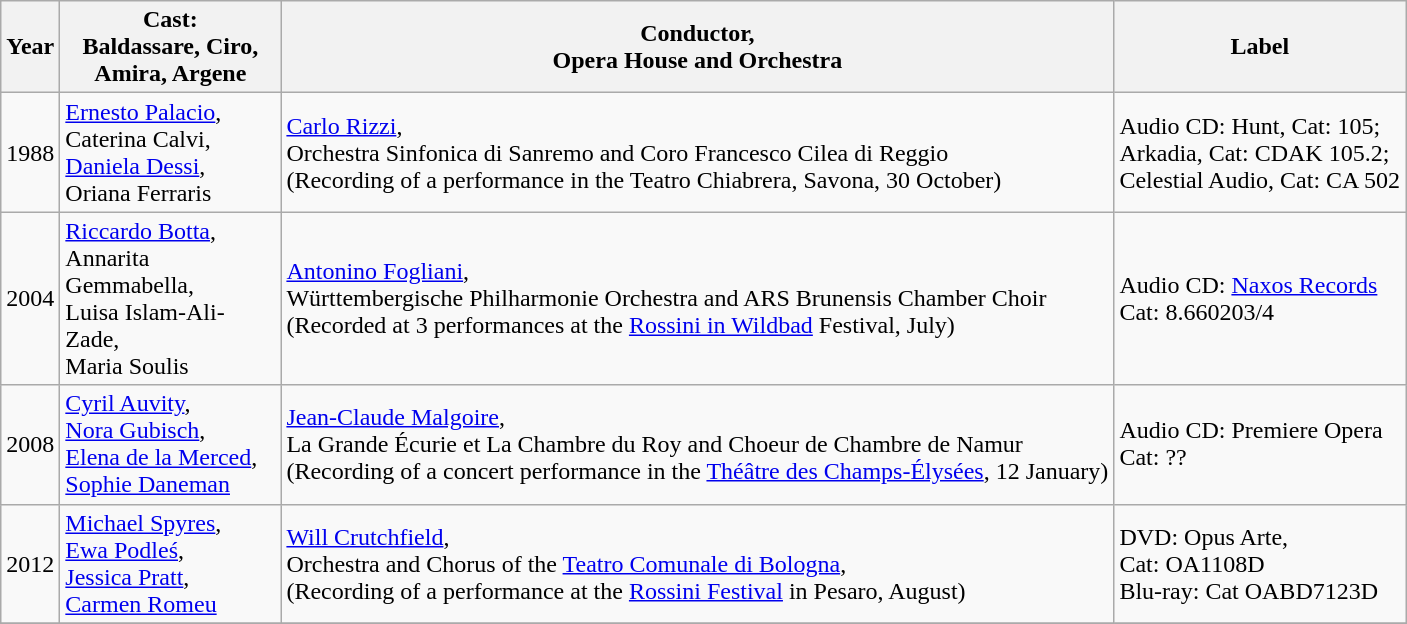<table class="wikitable">
<tr>
<th>Year</th>
<th width="140">Cast:<br> Baldassare, Ciro, Amira, Argene</th>
<th>Conductor,<br>Opera House and Orchestra</th>
<th>Label </th>
</tr>
<tr>
<td>1988</td>
<td><a href='#'>Ernesto Palacio</a>,<br>Caterina Calvi,<br><a href='#'>Daniela Dessi</a>,<br>Oriana Ferraris</td>
<td><a href='#'>Carlo Rizzi</a>,<br>Orchestra Sinfonica di Sanremo and Coro Francesco Cilea di Reggio<br>(Recording of a performance in the Teatro Chiabrera, Savona, 30 October)</td>
<td>Audio CD: Hunt, Cat: 105;<br>Arkadia, Cat: CDAK 105.2;<br>Celestial Audio, Cat: CA 502<br></td>
</tr>
<tr>
<td>2004</td>
<td><a href='#'>Riccardo Botta</a>,<br>Annarita Gemmabella,<br>Luisa Islam-Ali-Zade,<br>Maria Soulis</td>
<td><a href='#'>Antonino Fogliani</a>,<br>Württembergische Philharmonie Orchestra and ARS Brunensis Chamber Choir<br>(Recorded at 3 performances at the <a href='#'>Rossini in Wildbad</a> Festival, July)</td>
<td>Audio CD: <a href='#'>Naxos Records</a><br>Cat: 8.660203/4</td>
</tr>
<tr>
<td>2008</td>
<td><a href='#'>Cyril Auvity</a>,<br><a href='#'>Nora Gubisch</a>,<br><a href='#'>Elena de la Merced</a>,<br><a href='#'>Sophie Daneman</a></td>
<td><a href='#'>Jean-Claude Malgoire</a>,<br>La Grande Écurie et La Chambre du Roy and Choeur de Chambre de Namur<br>(Recording of a concert performance in the <a href='#'>Théâtre des Champs-Élysées</a>, 12 January)</td>
<td>Audio CD: Premiere Opera<br>Cat: ??</td>
</tr>
<tr>
<td>2012</td>
<td><a href='#'>Michael Spyres</a>,<br><a href='#'>Ewa Podleś</a>,<br><a href='#'>Jessica Pratt</a>,<br><a href='#'>Carmen Romeu</a></td>
<td><a href='#'>Will Crutchfield</a>,<br> Orchestra and Chorus of the <a href='#'>Teatro Comunale di Bologna</a>,<br>(Recording of a performance at the <a href='#'>Rossini Festival</a> in Pesaro, August)</td>
<td>DVD: Opus Arte,<br>Cat: OA1108D<br>Blu-ray: Cat OABD7123D</td>
</tr>
<tr>
</tr>
</table>
